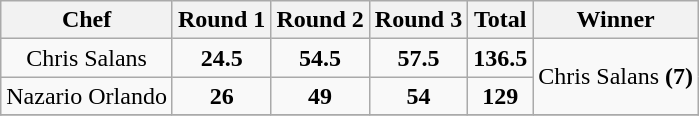<table class="wikitable"  style="float:left; margin:auto; text-align:center;">
<tr>
<th>Chef</th>
<th>Round 1</th>
<th>Round 2</th>
<th>Round 3</th>
<th>Total</th>
<th>Winner</th>
</tr>
<tr>
<td>Chris Salans</td>
<td><strong>24.5</strong></td>
<td><strong>54.5</strong></td>
<td><strong>57.5</strong></td>
<td><strong>136.5</strong></td>
<td rowspan=2>Chris Salans <strong>(7)</strong></td>
</tr>
<tr>
<td>Nazario Orlando</td>
<td><strong>26</strong></td>
<td><strong>49</strong></td>
<td><strong>54</strong></td>
<td><strong>129</strong></td>
</tr>
<tr>
</tr>
</table>
